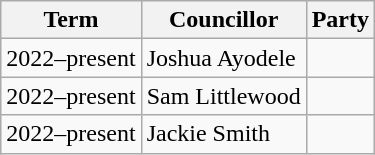<table class="wikitable">
<tr>
<th>Term</th>
<th>Councillor</th>
<th colspan=2>Party</th>
</tr>
<tr>
<td>2022–present</td>
<td>Joshua Ayodele</td>
<td></td>
</tr>
<tr>
<td>2022–present</td>
<td>Sam Littlewood</td>
<td></td>
</tr>
<tr>
<td>2022–present</td>
<td>Jackie Smith</td>
<td></td>
</tr>
</table>
